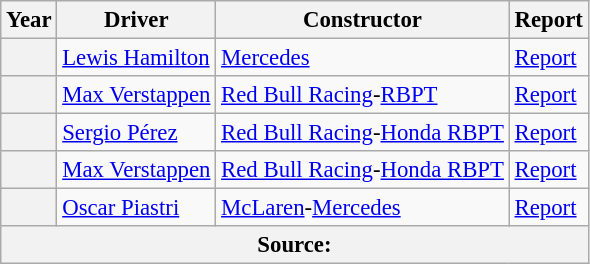<table class="wikitable" style="font-size: 95%;">
<tr>
<th>Year</th>
<th>Driver</th>
<th>Constructor</th>
<th>Report</th>
</tr>
<tr>
<th></th>
<td> <a href='#'>Lewis Hamilton</a></td>
<td><a href='#'>Mercedes</a></td>
<td><a href='#'>Report</a></td>
</tr>
<tr>
<th></th>
<td> <a href='#'>Max Verstappen</a></td>
<td><a href='#'>Red Bull Racing</a>-<a href='#'>RBPT</a></td>
<td><a href='#'>Report</a></td>
</tr>
<tr>
<th></th>
<td> <a href='#'>Sergio Pérez</a></td>
<td><a href='#'>Red Bull Racing</a>-<a href='#'>Honda RBPT</a></td>
<td><a href='#'>Report</a></td>
</tr>
<tr>
<th></th>
<td> <a href='#'>Max Verstappen</a></td>
<td><a href='#'>Red Bull Racing</a>-<a href='#'>Honda RBPT</a></td>
<td><a href='#'>Report</a></td>
</tr>
<tr>
<th></th>
<td> <a href='#'>Oscar Piastri</a></td>
<td><a href='#'>McLaren</a>-<a href='#'>Mercedes</a></td>
<td><a href='#'>Report</a></td>
</tr>
<tr>
<th colspan=4>Source:</th>
</tr>
</table>
